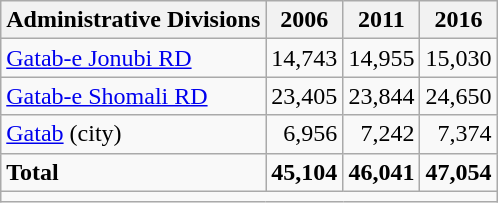<table class="wikitable">
<tr>
<th>Administrative Divisions</th>
<th>2006</th>
<th>2011</th>
<th>2016</th>
</tr>
<tr>
<td><a href='#'>Gatab-e Jonubi RD</a></td>
<td style="text-align: right;">14,743</td>
<td style="text-align: right;">14,955</td>
<td style="text-align: right;">15,030</td>
</tr>
<tr>
<td><a href='#'>Gatab-e Shomali RD</a></td>
<td style="text-align: right;">23,405</td>
<td style="text-align: right;">23,844</td>
<td style="text-align: right;">24,650</td>
</tr>
<tr>
<td><a href='#'>Gatab</a> (city)</td>
<td style="text-align: right;">6,956</td>
<td style="text-align: right;">7,242</td>
<td style="text-align: right;">7,374</td>
</tr>
<tr>
<td><strong>Total</strong></td>
<td style="text-align: right;"><strong>45,104</strong></td>
<td style="text-align: right;"><strong>46,041</strong></td>
<td style="text-align: right;"><strong>47,054</strong></td>
</tr>
<tr>
<td colspan=4></td>
</tr>
</table>
